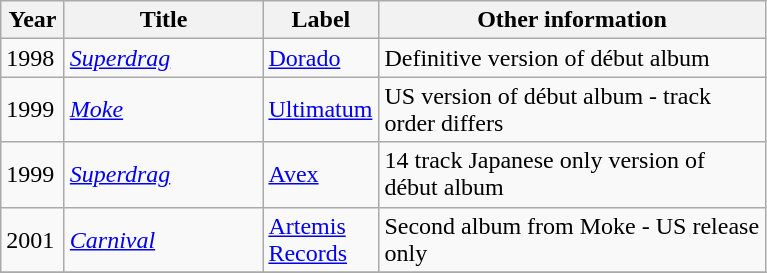<table class="wikitable">
<tr>
<th width="35"><strong>Year</strong></th>
<th width="125"><strong>Title</strong></th>
<th width="70"><strong>Label</strong></th>
<th width="250"><strong>Other information</strong></th>
</tr>
<tr>
<td>1998</td>
<td><em><a href='#'>Superdrag</a></em></td>
<td><a href='#'>Dorado</a></td>
<td>Definitive version of début album</td>
</tr>
<tr>
<td>1999</td>
<td><em><a href='#'>Moke</a></em></td>
<td><a href='#'>Ultimatum</a></td>
<td>US version of début album - track order differs</td>
</tr>
<tr>
<td>1999</td>
<td><em><a href='#'>Superdrag</a></em></td>
<td><a href='#'>Avex</a></td>
<td>14 track Japanese only version of début album</td>
</tr>
<tr>
<td>2001</td>
<td><em><a href='#'>Carnival</a></em></td>
<td><a href='#'>Artemis Records</a></td>
<td>Second album from Moke - US release only</td>
</tr>
<tr>
</tr>
</table>
